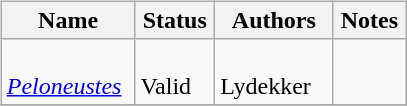<table border="0" style="background:transparent;" style="width: 100%;">
<tr>
<th width="90%"></th>
<th width="5%"></th>
<th width="5%"></th>
</tr>
<tr>
<td style="border:0px" valign="top"><br><table class="wikitable sortable" align="center" width="100%">
<tr>
<th>Name</th>
<th>Status</th>
<th colspan="2">Authors</th>
<th>Notes</th>
</tr>
<tr>
<td><br><em><a href='#'>Peloneustes</a></em></td>
<td><br>Valid</td>
<td style="border-right:0px" valign="top"><br>Lydekker</td>
<td style="border-left:0px" valign="top"></td>
<td></td>
</tr>
<tr>
</tr>
</table>
</td>
<td style="border:0px" valign="top"></td>
<td style="border:0px" valign="top"><br><table border="0" style= height:"100%" align="right" style="background:transparent;">
<tr style="height:1px">
<td><br></td>
</tr>
<tr style="height:30px">
<td></td>
</tr>
</table>
</td>
</tr>
<tr>
</tr>
</table>
